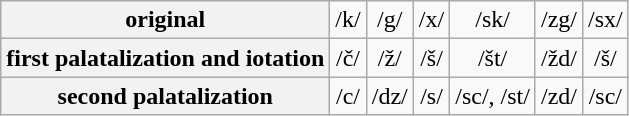<table class="wikitable" style="text-align: center">
<tr>
<th colspan="1">original</th>
<td>/k/</td>
<td>/g/</td>
<td>/x/</td>
<td>/sk/</td>
<td>/zg/</td>
<td>/sx/</td>
</tr>
<tr>
<th colspan="1">first palatalization and iotation</th>
<td>/č/</td>
<td>/ž/</td>
<td>/š/</td>
<td>/št/</td>
<td>/žd/</td>
<td>/š/</td>
</tr>
<tr>
<th colspan="1">second palatalization</th>
<td>/c/</td>
<td>/dz/</td>
<td>/s/</td>
<td>/sc/, /st/</td>
<td>/zd/</td>
<td>/sc/</td>
</tr>
</table>
